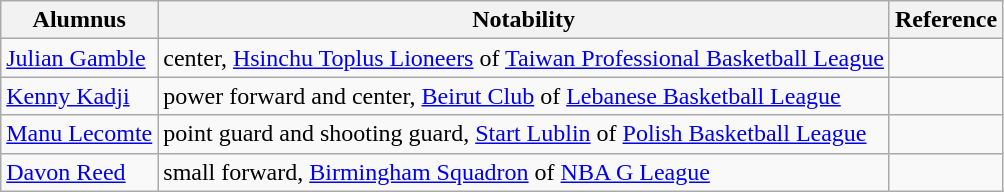<table class="wikitable">
<tr>
<th>Alumnus</th>
<th>Notability</th>
<th>Reference</th>
</tr>
<tr>
<td><a href='#'>Julian Gamble</a></td>
<td>center, <a href='#'>Hsinchu Toplus Lioneers</a> of <a href='#'>Taiwan Professional Basketball League</a></td>
<td></td>
</tr>
<tr>
<td><a href='#'>Kenny Kadji</a></td>
<td>power forward and center, <a href='#'>Beirut Club</a> of <a href='#'>Lebanese Basketball League</a></td>
<td></td>
</tr>
<tr>
<td><a href='#'>Manu Lecomte</a></td>
<td>point guard and shooting guard, <a href='#'>Start Lublin</a> of <a href='#'>Polish Basketball League</a></td>
<td></td>
</tr>
<tr>
<td><a href='#'>Davon Reed</a></td>
<td>small forward, <a href='#'>Birmingham Squadron</a> of <a href='#'>NBA G League</a></td>
<td></td>
</tr>
</table>
